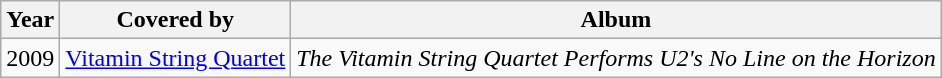<table class="wikitable">
<tr>
<th>Year</th>
<th>Covered by</th>
<th>Album</th>
</tr>
<tr>
<td>2009</td>
<td><a href='#'>Vitamin String Quartet</a></td>
<td><em>The Vitamin String Quartet Performs U2's No Line on the Horizon</em></td>
</tr>
</table>
